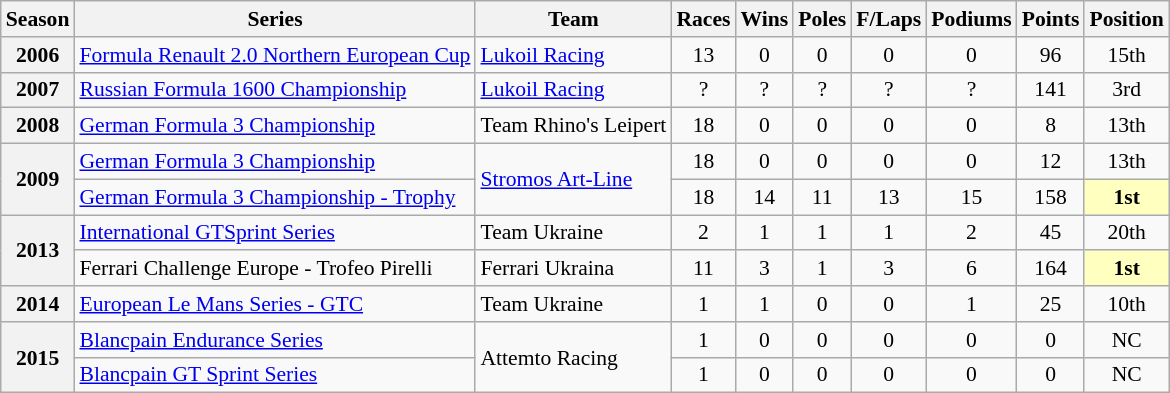<table class="wikitable" style="font-size: 90%; text-align:center">
<tr>
<th>Season</th>
<th>Series</th>
<th>Team</th>
<th>Races</th>
<th>Wins</th>
<th>Poles</th>
<th>F/Laps</th>
<th>Podiums</th>
<th>Points</th>
<th>Position</th>
</tr>
<tr>
<th rowspan=1>2006</th>
<td align=left><a href='#'>Formula Renault 2.0 Northern European Cup</a></td>
<td align="left"><a href='#'>Lukoil Racing</a></td>
<td>13</td>
<td>0</td>
<td>0</td>
<td>0</td>
<td>0</td>
<td>96</td>
<td>15th</td>
</tr>
<tr>
<th rowspan=1>2007</th>
<td align=left><a href='#'>Russian Formula 1600 Championship</a></td>
<td align=left><a href='#'>Lukoil Racing</a></td>
<td>?</td>
<td>?</td>
<td>?</td>
<td>?</td>
<td>?</td>
<td>141</td>
<td>3rd</td>
</tr>
<tr>
<th rowspan=1>2008</th>
<td align=left><a href='#'>German Formula 3 Championship</a></td>
<td align=left>Team Rhino's Leipert</td>
<td>18</td>
<td>0</td>
<td>0</td>
<td>0</td>
<td>0</td>
<td>8</td>
<td>13th</td>
</tr>
<tr>
<th rowspan=2>2009</th>
<td align=left><a href='#'>German Formula 3 Championship</a></td>
<td rowspan=2 align=left><a href='#'>Stromos Art-Line</a></td>
<td>18</td>
<td>0</td>
<td>0</td>
<td>0</td>
<td>0</td>
<td>12</td>
<td>13th</td>
</tr>
<tr>
<td align=left><a href='#'>German Formula 3 Championship - Trophy</a></td>
<td>18</td>
<td>14</td>
<td>11</td>
<td>13</td>
<td>15</td>
<td>158</td>
<td style="background:#FFFFBF;"><strong>1st</strong></td>
</tr>
<tr>
<th rowspan=2>2013</th>
<td align=left><a href='#'>International GTSprint Series</a></td>
<td align=left>Team Ukraine</td>
<td>2</td>
<td>1</td>
<td>1</td>
<td>1</td>
<td>2</td>
<td>45</td>
<td>20th</td>
</tr>
<tr>
<td align=left>Ferrari Challenge Europe - Trofeo Pirelli</td>
<td align=left>Ferrari Ukraina</td>
<td>11</td>
<td>3</td>
<td>1</td>
<td>3</td>
<td>6</td>
<td>164</td>
<td style="background:#FFFFBF;"><strong>1st</strong></td>
</tr>
<tr>
<th rowspan=1>2014</th>
<td align=left><a href='#'>European Le Mans Series - GTC</a></td>
<td align=left>Team Ukraine</td>
<td>1</td>
<td>1</td>
<td>0</td>
<td>0</td>
<td>1</td>
<td>25</td>
<td>10th</td>
</tr>
<tr>
<th rowspan=2>2015</th>
<td align=left><a href='#'>Blancpain Endurance Series</a></td>
<td rowspan=2 align=left>Attemto Racing</td>
<td>1</td>
<td>0</td>
<td>0</td>
<td>0</td>
<td>0</td>
<td>0</td>
<td>NC</td>
</tr>
<tr>
<td align=left><a href='#'>Blancpain GT Sprint Series</a></td>
<td>1</td>
<td>0</td>
<td>0</td>
<td>0</td>
<td>0</td>
<td>0</td>
<td>NC</td>
</tr>
</table>
